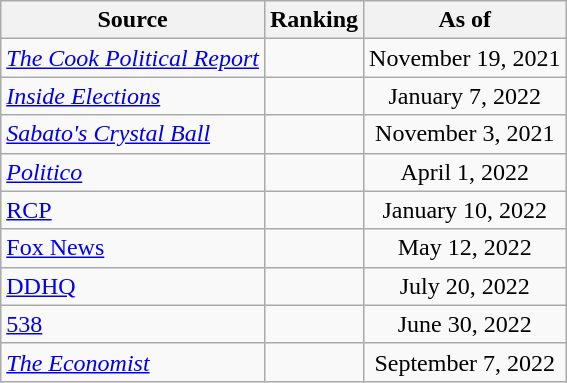<table class="wikitable" style="text-align:center">
<tr>
<th>Source</th>
<th>Ranking</th>
<th>As of</th>
</tr>
<tr>
<td align=left><em><a href='#'>The Cook Political Report</a></em></td>
<td></td>
<td>November 19, 2021</td>
</tr>
<tr>
<td align=left><em><a href='#'>Inside Elections</a></em></td>
<td></td>
<td>January 7, 2022</td>
</tr>
<tr>
<td align=left><em><a href='#'>Sabato's Crystal Ball</a></em></td>
<td></td>
<td>November 3, 2021</td>
</tr>
<tr>
<td align="left"><em><a href='#'>Politico</a></em></td>
<td></td>
<td>April 1, 2022</td>
</tr>
<tr>
<td align="left"><a href='#'>RCP</a></td>
<td></td>
<td>January 10, 2022</td>
</tr>
<tr>
<td align=left><a href='#'>Fox News</a></td>
<td></td>
<td>May 12, 2022</td>
</tr>
<tr>
<td align="left"><a href='#'>DDHQ</a></td>
<td></td>
<td>July 20, 2022</td>
</tr>
<tr>
<td align="left"><a href='#'>538</a></td>
<td></td>
<td>June 30, 2022</td>
</tr>
<tr>
<td align="left"><em><a href='#'>The Economist</a></em></td>
<td></td>
<td>September 7, 2022</td>
</tr>
</table>
